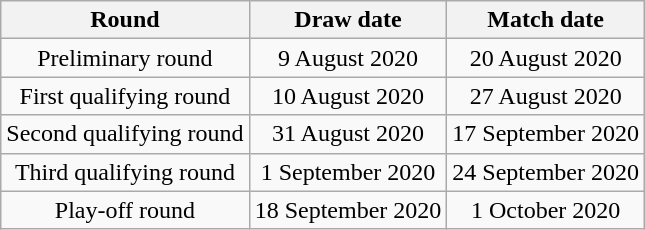<table class="wikitable" style="text-align:center">
<tr>
<th>Round</th>
<th>Draw date</th>
<th>Match date</th>
</tr>
<tr>
<td>Preliminary round</td>
<td>9 August 2020</td>
<td>20 August 2020</td>
</tr>
<tr>
<td>First qualifying round</td>
<td>10 August 2020</td>
<td>27 August 2020</td>
</tr>
<tr>
<td>Second qualifying round</td>
<td>31 August 2020</td>
<td>17 September 2020</td>
</tr>
<tr>
<td>Third qualifying round</td>
<td>1 September 2020</td>
<td>24 September 2020</td>
</tr>
<tr>
<td>Play-off round</td>
<td>18 September 2020</td>
<td>1 October 2020</td>
</tr>
</table>
